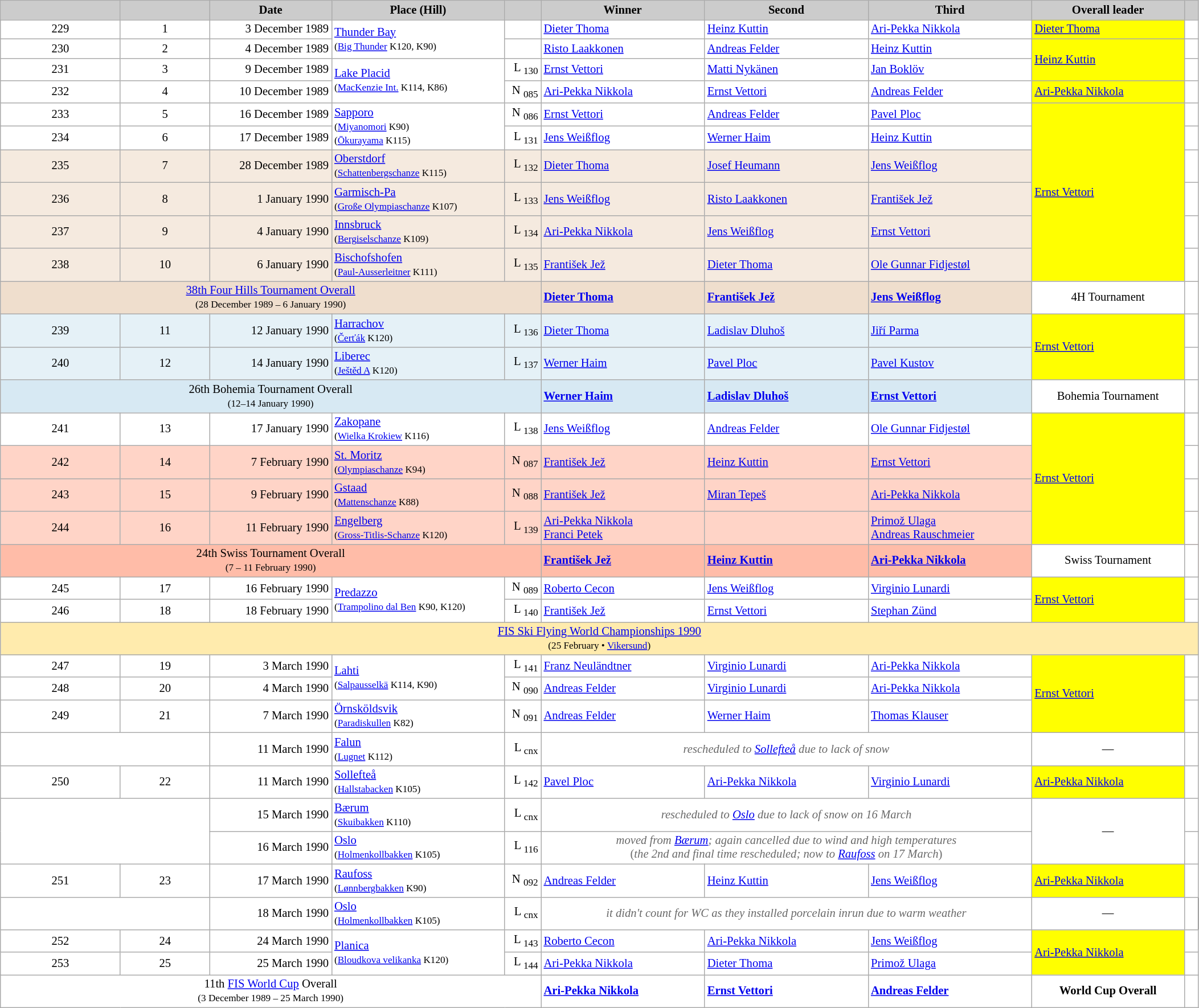<table class="wikitable plainrowheaders" style="background:#fff; font-size:86%; width:111%; line-height:16px; border:gray solid 1px; border-collapse:collapse;">
<tr>
<th scope="col" style="background:#ccc; width=30 px;"></th>
<th scope="col" style="background:#ccc; width=30 px;"></th>
<th scope="col" style="background:#ccc; width:136px;">Date</th>
<th scope="col" style="background:#ccc; width:196px;">Place (Hill)</th>
<th scope="col" style="background:#ccc; width:36px;"></th>
<th scope="col" style="background:#ccc; width:185px;">Winner</th>
<th scope="col" style="background:#ccc; width:185px;">Second</th>
<th scope="col" style="background:#ccc; width:185px;">Third</th>
<th scope="col" style="background:#ccc; width:172px;">Overall leader</th>
<th scope="col" style="background:#ccc; width:10px;"></th>
</tr>
<tr>
<td align=center>229</td>
<td align=center>1</td>
<td align=right>3 December 1989</td>
<td rowspan=2> <a href='#'>Thunder Bay</a><br><small>(<a href='#'>Big Thunder</a> K120, K90)</small></td>
<td align=right></td>
<td> <a href='#'>Dieter Thoma</a></td>
<td> <a href='#'>Heinz Kuttin</a></td>
<td> <a href='#'>Ari-Pekka Nikkola</a></td>
<td bgcolor=yellow> <a href='#'>Dieter Thoma</a></td>
<td></td>
</tr>
<tr>
<td align=center>230</td>
<td align=center>2</td>
<td align=right>4 December 1989</td>
<td align=right></td>
<td> <a href='#'>Risto Laakkonen</a></td>
<td> <a href='#'>Andreas Felder</a></td>
<td> <a href='#'>Heinz Kuttin</a></td>
<td bgcolor=yellow rowspan=2> <a href='#'>Heinz Kuttin</a></td>
<td></td>
</tr>
<tr>
<td align=center>231</td>
<td align=center>3</td>
<td align=right>9 December 1989</td>
<td rowspan=2> <a href='#'>Lake Placid</a><br><small>(<a href='#'>MacKenzie Int.</a> K114, K86)</small></td>
<td align=right>L <sub>130</sub></td>
<td> <a href='#'>Ernst Vettori</a></td>
<td> <a href='#'>Matti Nykänen</a></td>
<td> <a href='#'>Jan Boklöv</a></td>
<td></td>
</tr>
<tr>
<td align=center>232</td>
<td align=center>4</td>
<td align=right>10 December 1989</td>
<td align=right>N <sub>085</sub></td>
<td> <a href='#'>Ari-Pekka Nikkola</a></td>
<td> <a href='#'>Ernst Vettori</a></td>
<td> <a href='#'>Andreas Felder</a></td>
<td bgcolor=yellow> <a href='#'>Ari-Pekka Nikkola</a></td>
<td></td>
</tr>
<tr>
<td align=center>233</td>
<td align=center>5</td>
<td align=right>16 December 1989</td>
<td rowspan=2> <a href='#'>Sapporo</a><br><small>(<a href='#'>Miyanomori</a> K90)<br>(<a href='#'>Ōkurayama</a> K115)</small></td>
<td align=right>N <sub>086</sub></td>
<td> <a href='#'>Ernst Vettori</a></td>
<td> <a href='#'>Andreas Felder</a></td>
<td> <a href='#'>Pavel Ploc</a></td>
<td bgcolor=yellow rowspan=6> <a href='#'>Ernst Vettori</a></td>
<td></td>
</tr>
<tr>
<td align=center>234</td>
<td align=center>6</td>
<td align=right>17 December 1989</td>
<td align=right>L <sub>131</sub></td>
<td> <a href='#'>Jens Weißflog</a></td>
<td> <a href='#'>Werner Haim</a></td>
<td> <a href='#'>Heinz Kuttin</a></td>
<td></td>
</tr>
<tr bgcolor=#F5EADF>
<td align=center>235</td>
<td align=center>7</td>
<td align=right>28 December 1989</td>
<td> <a href='#'>Oberstdorf</a><br><small>(<a href='#'>Schattenbergschanze</a> K115)</small></td>
<td align=right>L <sub>132</sub></td>
<td> <a href='#'>Dieter Thoma</a></td>
<td> <a href='#'>Josef Heumann</a></td>
<td> <a href='#'>Jens Weißflog</a></td>
<td bgcolor=white></td>
</tr>
<tr bgcolor=#F5EADF>
<td align=center>236</td>
<td align=center>8</td>
<td align=right>1 January 1990</td>
<td> <a href='#'>Garmisch-Pa</a><br><small>(<a href='#'>Große Olympiaschanze</a> K107)</small></td>
<td align=right>L <sub>133</sub></td>
<td> <a href='#'>Jens Weißflog</a></td>
<td> <a href='#'>Risto Laakkonen</a></td>
<td> <a href='#'>František Jež</a></td>
<td bgcolor=white></td>
</tr>
<tr bgcolor=#F5EADF>
<td align=center>237</td>
<td align=center>9</td>
<td align=right>4 January 1990</td>
<td> <a href='#'>Innsbruck</a><br><small>(<a href='#'>Bergiselschanze</a> K109)</small></td>
<td align=right>L <sub>134</sub></td>
<td> <a href='#'>Ari-Pekka Nikkola</a></td>
<td> <a href='#'>Jens Weißflog</a></td>
<td> <a href='#'>Ernst Vettori</a></td>
<td bgcolor=white></td>
</tr>
<tr bgcolor=#F5EADF>
<td align=center>238</td>
<td align=center>10</td>
<td align=right>6 January 1990</td>
<td> <a href='#'>Bischofshofen</a><br><small>(<a href='#'>Paul-Ausserleitner</a> K111)</small></td>
<td align=right>L <sub>135</sub></td>
<td> <a href='#'>František Jež</a></td>
<td> <a href='#'>Dieter Thoma</a></td>
<td> <a href='#'>Ole Gunnar Fidjestøl</a></td>
<td bgcolor=white></td>
</tr>
<tr bgcolor=#EFDECD>
<td colspan=5 align=center><a href='#'>38th Four Hills Tournament Overall</a><br><small>(28 December 1989 – 6 January 1990)</small></td>
<td> <strong><a href='#'>Dieter Thoma</a></strong></td>
<td> <strong><a href='#'>František Jež</a></strong></td>
<td> <strong><a href='#'>Jens Weißflog</a></strong></td>
<td bgcolor=white align=center>4H Tournament</td>
<td bgcolor=white></td>
</tr>
<tr bgcolor=#E5F1F7>
<td align=center>239</td>
<td align=center>11</td>
<td align=right>12 January 1990</td>
<td> <a href='#'>Harrachov</a><br><small>(<a href='#'>Čerťák</a> K120)</small></td>
<td align=right>L <sub>136</sub></td>
<td> <a href='#'>Dieter Thoma</a></td>
<td> <a href='#'>Ladislav Dluhoš</a></td>
<td> <a href='#'>Jiří Parma</a></td>
<td bgcolor=yellow rowspan=2> <a href='#'>Ernst Vettori</a></td>
<td bgcolor=white></td>
</tr>
<tr bgcolor=#E5F1F7>
<td align=center>240</td>
<td align=center>12</td>
<td align=right>14 January 1990</td>
<td> <a href='#'>Liberec</a><br><small>(<a href='#'>Ještěd A</a> K120)</small></td>
<td align=right>L <sub>137</sub></td>
<td> <a href='#'>Werner Haim</a></td>
<td> <a href='#'>Pavel Ploc</a></td>
<td> <a href='#'>Pavel Kustov</a></td>
<td bgcolor=white></td>
</tr>
<tr bgcolor=#D7E9F3>
<td colspan=5 align=center>26th Bohemia Tournament Overall<br><small>(12–14 January 1990)</small></td>
<td> <strong><a href='#'>Werner Haim</a></strong></td>
<td> <strong><a href='#'>Ladislav Dluhoš</a></strong></td>
<td> <strong><a href='#'>Ernst Vettori</a></strong></td>
<td bgcolor=white align=center>Bohemia Tournament</td>
<td bgcolor=white></td>
</tr>
<tr>
<td align=center>241</td>
<td align=center>13</td>
<td align=right>17 January 1990</td>
<td> <a href='#'>Zakopane</a><br><small>(<a href='#'>Wielka Krokiew</a> K116)</small></td>
<td align=right>L <sub>138</sub></td>
<td> <a href='#'>Jens Weißflog</a></td>
<td> <a href='#'>Andreas Felder</a></td>
<td> <a href='#'>Ole Gunnar Fidjestøl</a></td>
<td rowspan=4 bgcolor=yellow> <a href='#'>Ernst Vettori</a></td>
<td></td>
</tr>
<tr bgcolor=#FFD4C7>
<td align=center>242</td>
<td align=center>14</td>
<td align=right>7 February 1990</td>
<td> <a href='#'>St. Moritz</a><br><small>(<a href='#'>Olympiaschanze</a> K94)</small></td>
<td align=right>N <sub>087</sub></td>
<td> <a href='#'>František Jež</a></td>
<td> <a href='#'>Heinz Kuttin</a></td>
<td> <a href='#'>Ernst Vettori</a></td>
<td bgcolor=white></td>
</tr>
<tr bgcolor=#FFD4C7>
<td align=center>243</td>
<td align=center>15</td>
<td align=right>9 February 1990</td>
<td> <a href='#'>Gstaad</a><br><small>(<a href='#'>Mattenschanze</a> K88)</small></td>
<td align=right>N <sub>088</sub></td>
<td> <a href='#'>František Jež</a></td>
<td> <a href='#'>Miran Tepeš</a></td>
<td> <a href='#'>Ari-Pekka Nikkola</a></td>
<td bgcolor=white></td>
</tr>
<tr bgcolor=#FFD4C7>
<td align=center>244</td>
<td align=center>16</td>
<td align=right>11 February 1990</td>
<td> <a href='#'>Engelberg</a><br><small>(<a href='#'>Gross-Titlis-Schanze</a> K120)</small></td>
<td align=right>L <sub>139</sub></td>
<td> <a href='#'>Ari-Pekka Nikkola</a> <br> <a href='#'>Franci Petek</a></td>
<td></td>
<td> <a href='#'>Primož Ulaga</a><br> <a href='#'>Andreas Rauschmeier</a></td>
<td bgcolor=white></td>
</tr>
<tr bgcolor=#FFBCA8>
<td colspan=5 align=center>24th Swiss Tournament Overall<br><small>(7 – 11 February 1990)</small></td>
<td> <strong><a href='#'>František Jež</a></strong></td>
<td> <strong><a href='#'>Heinz Kuttin</a></strong></td>
<td> <strong><a href='#'>Ari-Pekka Nikkola</a></strong></td>
<td bgcolor=white align=center>Swiss Tournament</td>
<td bgcolor=white></td>
</tr>
<tr>
<td align=center>245</td>
<td align=center>17</td>
<td align=right>16 February 1990</td>
<td rowspan=2> <a href='#'>Predazzo</a><br><small>(<a href='#'>Trampolino dal Ben</a> K90, K120)</small></td>
<td align=right>N <sub>089</sub></td>
<td> <a href='#'>Roberto Cecon</a></td>
<td> <a href='#'>Jens Weißflog</a></td>
<td> <a href='#'>Virginio Lunardi</a></td>
<td bgcolor=yellow rowspan=2> <a href='#'>Ernst Vettori</a></td>
<td></td>
</tr>
<tr>
<td align=center>246</td>
<td align=center>18</td>
<td align=right>18 February 1990</td>
<td align=right>L <sub>140</sub></td>
<td> <a href='#'>František Jež</a></td>
<td> <a href='#'>Ernst Vettori</a></td>
<td> <a href='#'>Stephan Zünd</a></td>
<td></td>
</tr>
<tr style="background:#FFEBAD">
<td colspan=10 align=center><a href='#'>FIS Ski Flying World Championships 1990</a><br><small>(25 February •  <a href='#'>Vikersund</a>)</small></td>
</tr>
<tr>
<td align=center>247</td>
<td align=center>19</td>
<td align=right>3 March 1990</td>
<td rowspan=2> <a href='#'>Lahti</a><br><small>(<a href='#'>Salpausselkä</a> K114, K90)</small></td>
<td align=right>L <sub>141</sub></td>
<td> <a href='#'>Franz Neuländtner</a></td>
<td> <a href='#'>Virginio Lunardi</a></td>
<td> <a href='#'>Ari-Pekka Nikkola</a></td>
<td bgcolor=yellow rowspan=3> <a href='#'>Ernst Vettori</a></td>
<td></td>
</tr>
<tr>
<td align=center>248</td>
<td align=center>20</td>
<td align=right>4 March 1990</td>
<td align=right>N <sub>090</sub></td>
<td> <a href='#'>Andreas Felder</a></td>
<td> <a href='#'>Virginio Lunardi</a></td>
<td> <a href='#'>Ari-Pekka Nikkola</a></td>
<td></td>
</tr>
<tr>
<td align=center>249</td>
<td align=center>21</td>
<td align=right>7 March 1990</td>
<td> <a href='#'>Örnsköldsvik</a><br><small>(<a href='#'>Paradiskullen</a> K82)</small></td>
<td align=right>N <sub>091</sub></td>
<td> <a href='#'>Andreas Felder</a></td>
<td> <a href='#'>Werner Haim</a></td>
<td> <a href='#'>Thomas Klauser</a></td>
<td></td>
</tr>
<tr>
<td colspan=2></td>
<td align=right>11 March 1990</td>
<td> <a href='#'>Falun</a><br><small>(<a href='#'>Lugnet</a> K112)</small></td>
<td align=right>L <sub>cnx</sub></td>
<td colspan=3 align=center style=color:#696969><em>rescheduled to <a href='#'>Sollefteå</a> due to lack of snow</em></td>
<td bgcolor=white align=center>—</td>
<td bgcolor=white></td>
</tr>
<tr>
<td align=center>250</td>
<td align=center>22</td>
<td align=right>11 March 1990</td>
<td> <a href='#'>Sollefteå</a><br><small>(<a href='#'>Hallstabacken</a> K105)</small></td>
<td align=right>L <sub>142</sub></td>
<td> <a href='#'>Pavel Ploc</a></td>
<td> <a href='#'>Ari-Pekka Nikkola</a></td>
<td> <a href='#'>Virginio Lunardi</a></td>
<td bgcolor=yellow> <a href='#'>Ari-Pekka Nikkola</a></td>
<td></td>
</tr>
<tr>
<td colspan=2 rowspan=2></td>
<td align=right>15 March 1990</td>
<td> <a href='#'>Bærum</a><br><small>(<a href='#'>Skuibakken</a> K110)</small></td>
<td align=right>L <sub>cnx</sub></td>
<td colspan=3 align=center style=color:#696969><em>rescheduled to <a href='#'>Oslo</a> due to lack of snow  on 16 March</em></td>
<td bgcolor=white align=center rowspan=2>—</td>
<td bgcolor=white></td>
</tr>
<tr>
<td align=right>16 March 1990</td>
<td> <a href='#'>Oslo</a><br><small>(<a href='#'>Holmenkollbakken</a> K105)</small></td>
<td align=right>L <sub>116</sub></td>
<td colspan=3 align=center style=color:#696969><em>moved from <a href='#'>Bærum</a>; again cancelled due to wind and high temperatures</em><br>(<em>the 2nd and final time rescheduled; now to <a href='#'>Raufoss</a> on 17 March</em>)</td>
<td bgcolor=white></td>
</tr>
<tr>
<td align=center>251</td>
<td align=center>23</td>
<td align=right>17 March 1990</td>
<td> <a href='#'>Raufoss</a><br><small>(<a href='#'>Lønnbergbakken</a> K90)</small></td>
<td align=right>N <sub>092</sub></td>
<td> <a href='#'>Andreas Felder</a></td>
<td> <a href='#'>Heinz Kuttin</a></td>
<td> <a href='#'>Jens Weißflog</a></td>
<td bgcolor=yellow> <a href='#'>Ari-Pekka Nikkola</a></td>
<td></td>
</tr>
<tr>
<td colspan=2></td>
<td align=right>18 March 1990</td>
<td> <a href='#'>Oslo</a><br><small>(<a href='#'>Holmenkollbakken</a> K105)</small></td>
<td align=right>L <sub>cnx</sub></td>
<td colspan=3 align=center style=color:#696969><em>it didn't count for WC as they installed porcelain inrun due to warm weather</em></td>
<td bgcolor=white align=center>—</td>
</tr>
<tr>
<td align=center>252</td>
<td align=center>24</td>
<td align=right>24 March 1990</td>
<td rowspan=2> <a href='#'>Planica</a><br><small>(<a href='#'>Bloudkova velikanka</a> K120)</small></td>
<td align=right>L <sub>143</sub></td>
<td> <a href='#'>Roberto Cecon</a></td>
<td> <a href='#'>Ari-Pekka Nikkola</a></td>
<td> <a href='#'>Jens Weißflog</a></td>
<td bgcolor=yellow rowspan=2> <a href='#'>Ari-Pekka Nikkola</a></td>
<td></td>
</tr>
<tr>
<td align=center>253</td>
<td align=center>25</td>
<td align=right>25 March 1990</td>
<td align=right>L <sub>144</sub></td>
<td> <a href='#'>Ari-Pekka Nikkola</a></td>
<td> <a href='#'>Dieter Thoma</a></td>
<td> <a href='#'>Primož Ulaga</a></td>
<td></td>
</tr>
<tr>
<td colspan="5" align="center">11th <a href='#'>FIS World Cup</a> Overall<br><small>(3 December 1989 – 25 March 1990)</small></td>
<td> <strong><a href='#'>Ari-Pekka Nikkola</a></strong></td>
<td> <strong><a href='#'>Ernst Vettori</a></strong></td>
<td> <strong><a href='#'>Andreas Felder</a></strong></td>
<td align=center><strong>World Cup Overall</strong></td>
<td></td>
</tr>
</table>
